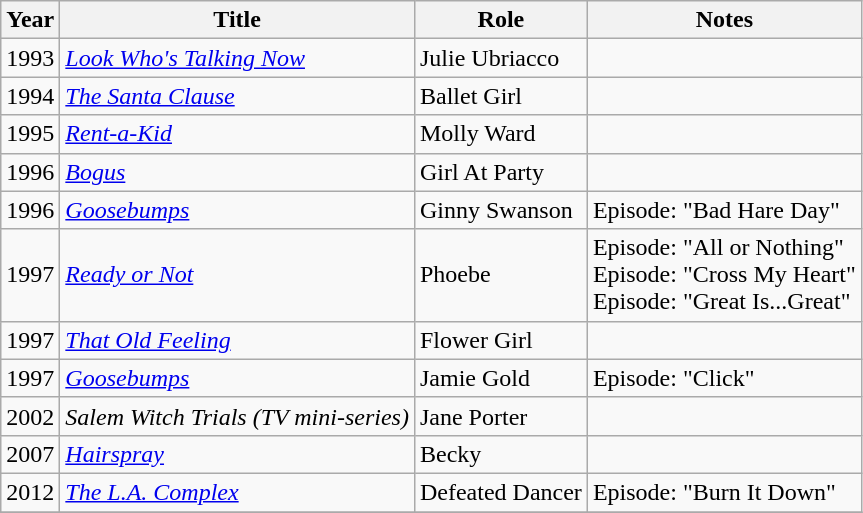<table class="wikitable sortable">
<tr>
<th>Year</th>
<th>Title</th>
<th>Role</th>
<th>Notes</th>
</tr>
<tr>
<td>1993</td>
<td><em><a href='#'>Look Who's Talking Now</a></em></td>
<td>Julie Ubriacco</td>
<td></td>
</tr>
<tr>
<td>1994</td>
<td data-sort-value="Santa Clause, The"><em><a href='#'>The Santa Clause</a></em></td>
<td>Ballet Girl</td>
<td></td>
</tr>
<tr>
<td>1995</td>
<td><em><a href='#'>Rent-a-Kid</a></em></td>
<td>Molly Ward</td>
<td></td>
</tr>
<tr>
<td>1996</td>
<td><em><a href='#'>Bogus</a></em></td>
<td>Girl At Party</td>
<td></td>
</tr>
<tr>
<td>1996</td>
<td><em><a href='#'>Goosebumps</a></em></td>
<td>Ginny Swanson</td>
<td>Episode: "Bad Hare Day"</td>
</tr>
<tr>
<td>1997</td>
<td><em><a href='#'>Ready or Not</a></em></td>
<td>Phoebe</td>
<td>Episode: "All or Nothing"<br>Episode: "Cross My Heart"<br>Episode: "Great Is...Great"</td>
</tr>
<tr>
<td>1997</td>
<td><em><a href='#'>That Old Feeling</a></em></td>
<td>Flower Girl</td>
<td></td>
</tr>
<tr>
<td>1997</td>
<td><em><a href='#'>Goosebumps</a></em></td>
<td>Jamie Gold</td>
<td>Episode: "Click"</td>
</tr>
<tr>
<td>2002</td>
<td><em>Salem Witch Trials (TV mini-series)</em></td>
<td>Jane Porter</td>
<td></td>
</tr>
<tr>
<td>2007</td>
<td><em><a href='#'>Hairspray</a></em></td>
<td>Becky</td>
<td></td>
</tr>
<tr>
<td>2012</td>
<td data-sort-value="L.A. Complex, The"><em><a href='#'>The L.A. Complex</a></em></td>
<td>Defeated Dancer</td>
<td>Episode: "Burn It Down"</td>
</tr>
<tr>
</tr>
</table>
